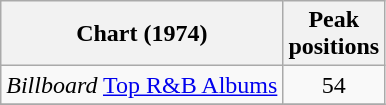<table class="wikitable" style="text-align:center;">
<tr>
<th>Chart (1974)</th>
<th>Peak<br>positions</th>
</tr>
<tr>
<td><em>Billboard</em> <a href='#'>Top R&B Albums</a></td>
<td align=center>54</td>
</tr>
<tr>
</tr>
</table>
